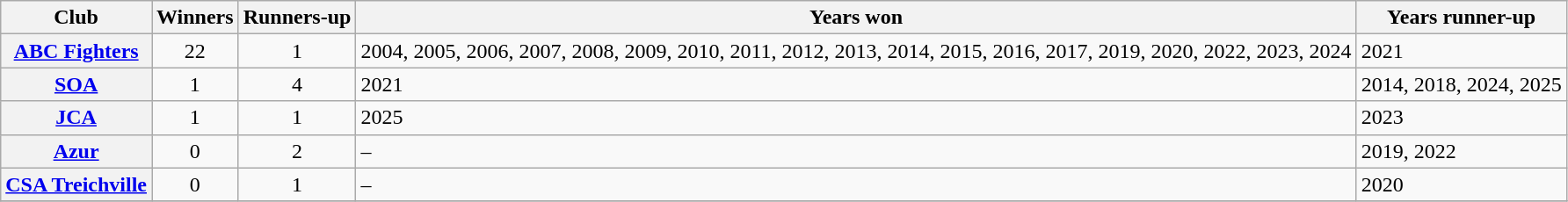<table class="wikitable plainrowheaders sortable">
<tr>
<th>Club</th>
<th>Winners</th>
<th>Runners-up</th>
<th class="unsortable">Years won</th>
<th class="unsortable">Years runner-up</th>
</tr>
<tr>
<th scope="row"><a href='#'>ABC Fighters</a></th>
<td align="center">22</td>
<td align="center">1</td>
<td>2004, 2005, 2006, 2007, 2008, 2009, 2010, 2011, 2012, 2013, 2014, 2015, 2016, 2017, 2019, 2020, 2022, 2023, 2024</td>
<td>2021</td>
</tr>
<tr>
<th scope="row"><a href='#'>SOA</a></th>
<td align="center">1</td>
<td align="center">4</td>
<td>2021</td>
<td>2014, 2018, 2024, 2025</td>
</tr>
<tr>
<th scope="row"><a href='#'>JCA</a></th>
<td align="center">1</td>
<td align="center">1</td>
<td>2025</td>
<td>2023</td>
</tr>
<tr>
<th scope="row"><a href='#'>Azur</a></th>
<td align="center">0</td>
<td align="center">2</td>
<td>–</td>
<td>2019, 2022</td>
</tr>
<tr>
<th scope="row"><a href='#'>CSA Treichville</a></th>
<td align="center">0</td>
<td align="center">1</td>
<td>–</td>
<td>2020</td>
</tr>
<tr>
</tr>
</table>
